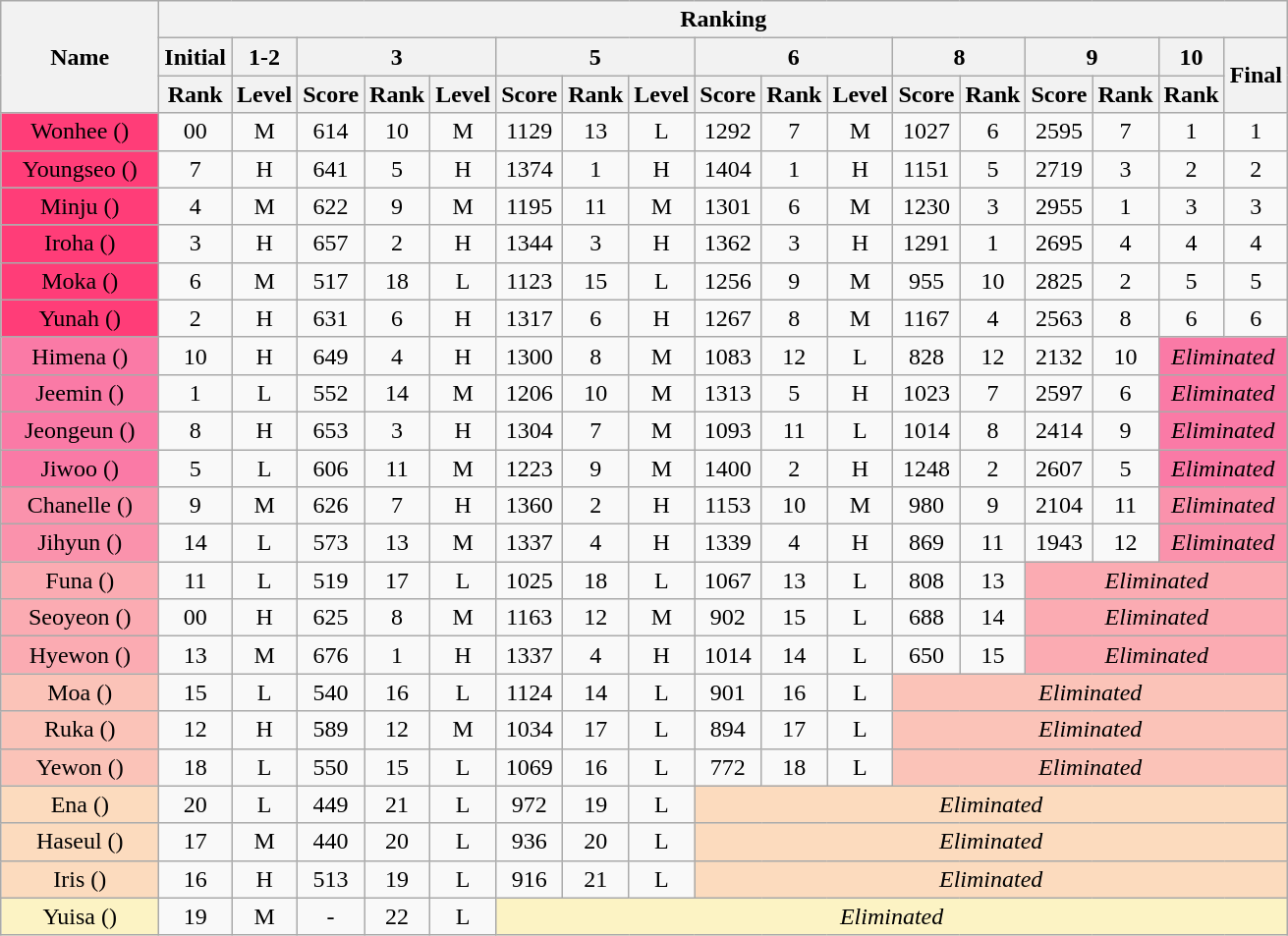<table class="wikitable sortable" style="text-align: center">
<tr>
<th rowspan="3" style="width:100px">Name</th>
<th colspan="17">Ranking</th>
</tr>
<tr>
<th>Initial</th>
<th> 1-2</th>
<th colspan="3"> 3</th>
<th colspan="3"> 5</th>
<th colspan="3"> 6</th>
<th colspan="2"> 8</th>
<th colspan="2"> 9</th>
<th> 10</th>
<th rowspan="2">Final</th>
</tr>
<tr>
<th>Rank</th>
<th>Level</th>
<th>Score</th>
<th>Rank</th>
<th>Level</th>
<th>Score</th>
<th>Rank</th>
<th>Level</th>
<th>Score</th>
<th>Rank</th>
<th>Level</th>
<th>Score</th>
<th>Rank</th>
<th>Score</th>
<th>Rank</th>
<th>Rank</th>
</tr>
<tr>
<td style="background:#ff3d78">Wonhee ()</td>
<td data-sort-value="22">00</td>
<td data-sort-value="2">M</td>
<td>614</td>
<td>10</td>
<td data-sort-value="10">M</td>
<td>1129</td>
<td>13</td>
<td data-sort-value="13">L</td>
<td>1292</td>
<td>7</td>
<td data-sort-value="7">M</td>
<td>1027</td>
<td>6</td>
<td>2595</td>
<td>7</td>
<td>1</td>
<td>1</td>
</tr>
<tr>
<td style="background:#ff3d78">Youngseo ()</td>
<td>7</td>
<td data-sort-value="1">H</td>
<td>641</td>
<td>5</td>
<td data-sort-value="5">H</td>
<td>1374</td>
<td>1</td>
<td data-sort-value="1">H</td>
<td>1404</td>
<td>1</td>
<td data-sort-value="1">H</td>
<td>1151</td>
<td>5</td>
<td>2719</td>
<td>3</td>
<td>2</td>
<td>2</td>
</tr>
<tr>
<td style="background:#ff3d78">Minju ()</td>
<td>4</td>
<td data-sort-value="2">M</td>
<td>622</td>
<td>9</td>
<td data-sort-value="9">M</td>
<td>1195</td>
<td>11</td>
<td data-sort-value="11">M</td>
<td>1301</td>
<td>6</td>
<td data-sort-value="6">M</td>
<td>1230</td>
<td>3</td>
<td>2955</td>
<td>1</td>
<td>3</td>
<td>3</td>
</tr>
<tr>
<td style="background:#ff3d78">Iroha ()</td>
<td>3</td>
<td data-sort-value="1">H</td>
<td>657</td>
<td>2</td>
<td data-sort-value="2">H</td>
<td>1344</td>
<td>3</td>
<td data-sort-value="3">H</td>
<td>1362</td>
<td>3</td>
<td data-sort-value="3">H</td>
<td>1291</td>
<td>1</td>
<td>2695</td>
<td>4</td>
<td>4</td>
<td>4</td>
</tr>
<tr>
<td style="background:#ff3d78">Moka ()</td>
<td>6</td>
<td data-sort-value="2">M</td>
<td>517</td>
<td>18</td>
<td data-sort-value="18">L</td>
<td>1123</td>
<td>15</td>
<td data-sort-value="15">L</td>
<td>1256</td>
<td>9</td>
<td data-sort-value="9">M</td>
<td>955</td>
<td>10</td>
<td>2825</td>
<td>2</td>
<td>5</td>
<td>5</td>
</tr>
<tr>
<td style="background:#ff3d78">Yunah ()</td>
<td>2</td>
<td data-sort-value="1">H</td>
<td>631</td>
<td>6</td>
<td data-sort-value="6">H</td>
<td>1317</td>
<td>6</td>
<td data-sort-value="6">H</td>
<td>1267</td>
<td>8</td>
<td data-sort-value="8">M</td>
<td>1167</td>
<td>4</td>
<td>2563</td>
<td>8</td>
<td>6</td>
<td>6</td>
</tr>
<tr>
<td style="background:#fa7aa6">Himena ()</td>
<td>10</td>
<td data-sort-value="1">H</td>
<td>649</td>
<td>4</td>
<td data-sort-value="4">H</td>
<td>1300</td>
<td>8</td>
<td data-sort-value="8">M</td>
<td>1083</td>
<td>12</td>
<td data-sort-value="12">L</td>
<td>828</td>
<td>12</td>
<td>2132</td>
<td>10</td>
<td colspan="2" style="background:#fa7aa6"><em>Eliminated</em></td>
</tr>
<tr>
<td style="background:#fa7aa6">Jeemin ()</td>
<td>1</td>
<td data-sort-value="3">L</td>
<td>552</td>
<td>14</td>
<td data-sort-value="14">M</td>
<td>1206</td>
<td>10</td>
<td data-sort-value="10">M</td>
<td>1313</td>
<td>5</td>
<td data-sort-value="5">H</td>
<td>1023</td>
<td>7</td>
<td>2597</td>
<td>6</td>
<td colspan="2" style="background:#fa7aa6"><em>Eliminated</em></td>
</tr>
<tr>
<td style="background:#fa7aa6">Jeongeun ()</td>
<td>8</td>
<td data-sort-value="1">H</td>
<td>653</td>
<td>3</td>
<td data-sort-value="3">H</td>
<td>1304</td>
<td>7</td>
<td data-sort-value="7">M</td>
<td>1093</td>
<td>11</td>
<td data-sort-value="11">L</td>
<td>1014</td>
<td>8</td>
<td>2414</td>
<td>9</td>
<td colspan="2" style="background:#fa7aa6"><em>Eliminated</em></td>
</tr>
<tr>
<td style="background:#fa7aa6">Jiwoo ()</td>
<td>5</td>
<td data-sort-value="3">L</td>
<td>606</td>
<td>11</td>
<td data-sort-value="11">M</td>
<td>1223</td>
<td>9</td>
<td data-sort-value="9">M</td>
<td>1400</td>
<td>2</td>
<td data-sort-value="2">H</td>
<td>1248</td>
<td>2</td>
<td>2607</td>
<td>5</td>
<td colspan="2" style="background:#fa7aa6"><em>Eliminated</em></td>
</tr>
<tr>
<td style="background:#fa92ac">Chanelle ()</td>
<td>9</td>
<td data-sort-value="2">M</td>
<td>626</td>
<td>7</td>
<td data-sort-value="7">H</td>
<td>1360</td>
<td>2</td>
<td data-sort-value="2">H</td>
<td>1153</td>
<td>10</td>
<td data-sort-value="10">M</td>
<td>980</td>
<td>9</td>
<td>2104</td>
<td>11</td>
<td colspan="2" style="background:#fa92ac" data-sort-value="11"><em>Eliminated</em></td>
</tr>
<tr>
<td style="background:#fa92ac">Jihyun ()</td>
<td>14</td>
<td data-sort-value="3">L</td>
<td>573</td>
<td>13</td>
<td data-sort-value="13">M</td>
<td>1337</td>
<td>4</td>
<td data-sort-value="4">H</td>
<td>1339</td>
<td>4</td>
<td data-sort-value="4">H</td>
<td>869</td>
<td>11</td>
<td>1943</td>
<td>12</td>
<td colspan="2" style="background:#fa92ac" data-sort-value="12"><em>Eliminated</em></td>
</tr>
<tr>
<td style="background:#fbabb2">Funa ()</td>
<td>11</td>
<td data-sort-value="3">L</td>
<td>519</td>
<td>17</td>
<td data-sort-value="17">L</td>
<td>1025</td>
<td>18</td>
<td data-sort-value="18">L</td>
<td>1067</td>
<td>13</td>
<td data-sort-value="13">L</td>
<td>808</td>
<td>13</td>
<td colspan="4" style="background:#fbabb2" data-sort-value="14"><em>Eliminated</em></td>
</tr>
<tr>
<td style="background:#fbabb2">Seoyeon ()</td>
<td data-sort-value="21">00</td>
<td data-sort-value="1">H</td>
<td>625</td>
<td>8</td>
<td data-sort-value="8">M</td>
<td>1163</td>
<td>12</td>
<td data-sort-value="12">M</td>
<td>902</td>
<td>15</td>
<td data-sort-value="15">L</td>
<td>688</td>
<td>14</td>
<td colspan="4" style="background:#fbabb2" data-sort-value="15"><em>Eliminated</em></td>
</tr>
<tr>
<td style="background:#fbabb2">Hyewon ()</td>
<td>13</td>
<td data-sort-value="2">M</td>
<td>676</td>
<td>1</td>
<td data-sort-value="1">H</td>
<td>1337</td>
<td>4</td>
<td data-sort-value="5">H</td>
<td>1014</td>
<td>14</td>
<td data-sort-value="14">L</td>
<td>650</td>
<td>15</td>
<td colspan="4" style="background:#fbabb2" data-sort-value="13"><em>Eliminated</em></td>
</tr>
<tr>
<td style="background:#fbc3b8">Moa ()</td>
<td>15</td>
<td data-sort-value="3">L</td>
<td>540</td>
<td>16</td>
<td data-sort-value="16">L</td>
<td>1124</td>
<td>14</td>
<td data-sort-value="14">L</td>
<td>901</td>
<td>16</td>
<td data-sort-value="16">L</td>
<td colspan="6" style="background:#fbc3b8" data-sort-value="16"><em>Eliminated</em></td>
</tr>
<tr>
<td style="background:#fbc3b8">Ruka ()</td>
<td>12</td>
<td data-sort-value="1">H</td>
<td>589</td>
<td>12</td>
<td data-sort-value="12">M</td>
<td>1034</td>
<td>17</td>
<td data-sort-value="17">L</td>
<td>894</td>
<td>17</td>
<td data-sort-value="17">L</td>
<td colspan="6" style="background:#fbc3b8" data-sort-value="17"><em>Eliminated</em></td>
</tr>
<tr>
<td style="background:#fbc3b8">Yewon ()</td>
<td>18</td>
<td data-sort-value="3">L</td>
<td>550</td>
<td>15</td>
<td data-sort-value="15">L</td>
<td>1069</td>
<td>16</td>
<td data-sort-value="16">L</td>
<td>772</td>
<td>18</td>
<td data-sort-value="18">L</td>
<td colspan="6" style="background:#fbc3b8" data-sort-value="18"><em>Eliminated</em></td>
</tr>
<tr>
<td style="background:#fcdbbe">Ena ()</td>
<td>20</td>
<td data-sort-value="3">L</td>
<td>449</td>
<td>21</td>
<td data-sort-value="21">L</td>
<td>972</td>
<td>19</td>
<td data-sort-value="19">L</td>
<td colspan="9" style="background:#fcdbbe" data-sort-value="19"><em>Eliminated</em></td>
</tr>
<tr>
<td style="background:#fcdbbe">Haseul ()</td>
<td>17</td>
<td data-sort-value="2">M</td>
<td>440</td>
<td>20</td>
<td data-sort-value="20">L</td>
<td>936</td>
<td>20</td>
<td data-sort-value="20">L</td>
<td colspan="9" style="background:#fcdbbe" data-sort-value="20"><em>Eliminated</em></td>
</tr>
<tr>
<td style="background:#fcdbbe">Iris ()</td>
<td>16</td>
<td data-sort-value="1">H</td>
<td>513</td>
<td>19</td>
<td data-sort-value="19">L</td>
<td>916</td>
<td>21</td>
<td data-sort-value="21">L</td>
<td colspan="9" style="background:#fcdbbe" data-sort-value="21"><em>Eliminated</em></td>
</tr>
<tr>
<td style="background:#fcf3c4">Yuisa ()</td>
<td>19</td>
<td data-sort-value="2">M</td>
<td data-sort-value="22">-</td>
<td>22</td>
<td data-sort-value="22">L</td>
<td colspan="12" data-sort-value="22" style="background:#fcf3c4"><em>Eliminated</em></td>
</tr>
</table>
